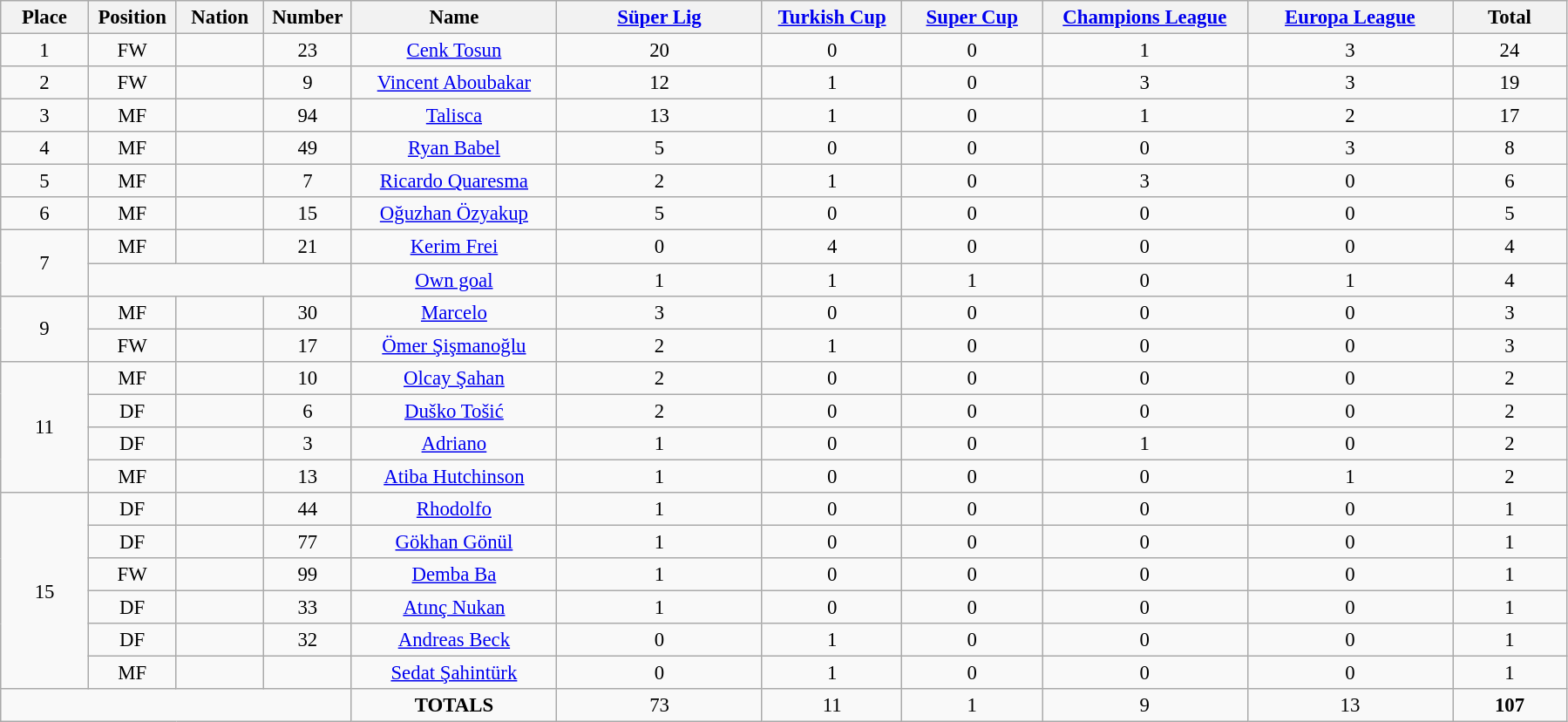<table class="wikitable" style="font-size: 95%; text-align: center;">
<tr>
<th width=60>Place</th>
<th width=60>Position</th>
<th width=60>Nation</th>
<th width=60>Number</th>
<th width=150>Name</th>
<th width=150><a href='#'>Süper Lig</a></th>
<th width=100><a href='#'>Turkish Cup</a></th>
<th width=100><a href='#'>Super Cup</a></th>
<th width=150><a href='#'>Champions League</a></th>
<th width=150><a href='#'>Europa League</a></th>
<th width=80>Total</th>
</tr>
<tr>
<td>1</td>
<td>FW</td>
<td></td>
<td>23</td>
<td><a href='#'>Cenk Tosun</a></td>
<td>20</td>
<td>0</td>
<td>0</td>
<td>1</td>
<td>3</td>
<td>24</td>
</tr>
<tr>
<td>2</td>
<td>FW</td>
<td></td>
<td>9</td>
<td><a href='#'>Vincent Aboubakar</a></td>
<td>12</td>
<td>1</td>
<td>0</td>
<td>3</td>
<td>3</td>
<td>19</td>
</tr>
<tr>
<td>3</td>
<td>MF</td>
<td></td>
<td>94</td>
<td><a href='#'>Talisca</a></td>
<td>13</td>
<td>1</td>
<td>0</td>
<td>1</td>
<td>2</td>
<td>17</td>
</tr>
<tr>
<td>4</td>
<td>MF</td>
<td></td>
<td>49</td>
<td><a href='#'>Ryan Babel</a></td>
<td>5</td>
<td>0</td>
<td>0</td>
<td>0</td>
<td>3</td>
<td>8</td>
</tr>
<tr>
<td>5</td>
<td>MF</td>
<td></td>
<td>7</td>
<td><a href='#'>Ricardo Quaresma</a></td>
<td>2</td>
<td>1</td>
<td>0</td>
<td>3</td>
<td>0</td>
<td>6</td>
</tr>
<tr>
<td>6</td>
<td>MF</td>
<td></td>
<td>15</td>
<td><a href='#'>Oğuzhan Özyakup</a></td>
<td>5</td>
<td>0</td>
<td>0</td>
<td>0</td>
<td>0</td>
<td>5</td>
</tr>
<tr>
<td rowspan="2">7</td>
<td>MF</td>
<td></td>
<td>21</td>
<td><a href='#'>Kerim Frei</a></td>
<td>0</td>
<td>4</td>
<td>0</td>
<td>0</td>
<td>0</td>
<td>4</td>
</tr>
<tr>
<td colspan="3"></td>
<td><a href='#'>Own goal</a></td>
<td>1</td>
<td>1</td>
<td>1</td>
<td>0</td>
<td>1</td>
<td>4</td>
</tr>
<tr>
<td rowspan="2">9</td>
<td>MF</td>
<td></td>
<td>30</td>
<td><a href='#'>Marcelo</a></td>
<td>3</td>
<td>0</td>
<td>0</td>
<td>0</td>
<td>0</td>
<td>3</td>
</tr>
<tr>
<td>FW</td>
<td></td>
<td>17</td>
<td><a href='#'>Ömer Şişmanoğlu</a></td>
<td>2</td>
<td>1</td>
<td>0</td>
<td>0</td>
<td>0</td>
<td>3</td>
</tr>
<tr>
<td rowspan="4">11</td>
<td>MF</td>
<td></td>
<td>10</td>
<td><a href='#'>Olcay Şahan</a></td>
<td>2</td>
<td>0</td>
<td>0</td>
<td>0</td>
<td>0</td>
<td>2</td>
</tr>
<tr>
<td>DF</td>
<td></td>
<td>6</td>
<td><a href='#'>Duško Tošić</a></td>
<td>2</td>
<td>0</td>
<td>0</td>
<td>0</td>
<td>0</td>
<td>2</td>
</tr>
<tr>
<td>DF</td>
<td></td>
<td>3</td>
<td><a href='#'>Adriano</a></td>
<td>1</td>
<td>0</td>
<td>0</td>
<td>1</td>
<td>0</td>
<td>2</td>
</tr>
<tr>
<td>MF</td>
<td></td>
<td>13</td>
<td><a href='#'>Atiba Hutchinson</a></td>
<td>1</td>
<td>0</td>
<td>0</td>
<td>0</td>
<td>1</td>
<td>2</td>
</tr>
<tr>
<td rowspan="6">15</td>
<td>DF</td>
<td></td>
<td>44</td>
<td><a href='#'>Rhodolfo</a></td>
<td>1</td>
<td>0</td>
<td>0</td>
<td>0</td>
<td>0</td>
<td>1</td>
</tr>
<tr>
<td>DF</td>
<td></td>
<td>77</td>
<td><a href='#'>Gökhan Gönül</a></td>
<td>1</td>
<td>0</td>
<td>0</td>
<td>0</td>
<td>0</td>
<td>1</td>
</tr>
<tr>
<td>FW</td>
<td></td>
<td>99</td>
<td><a href='#'>Demba Ba</a></td>
<td>1</td>
<td>0</td>
<td>0</td>
<td>0</td>
<td>0</td>
<td>1</td>
</tr>
<tr>
<td>DF</td>
<td></td>
<td>33</td>
<td><a href='#'>Atınç Nukan</a></td>
<td>1</td>
<td>0</td>
<td>0</td>
<td>0</td>
<td>0</td>
<td>1</td>
</tr>
<tr>
<td>DF</td>
<td></td>
<td>32</td>
<td><a href='#'>Andreas Beck</a></td>
<td>0</td>
<td>1</td>
<td>0</td>
<td>0</td>
<td>0</td>
<td>1</td>
</tr>
<tr>
<td>MF</td>
<td></td>
<td></td>
<td><a href='#'>Sedat Şahintürk</a></td>
<td>0</td>
<td>1</td>
<td>0</td>
<td>0</td>
<td>0</td>
<td>1</td>
</tr>
<tr>
<td colspan="4"></td>
<td><strong>TOTALS</strong></td>
<td>73</td>
<td>11</td>
<td>1</td>
<td>9</td>
<td>13</td>
<td><strong>107</strong></td>
</tr>
</table>
